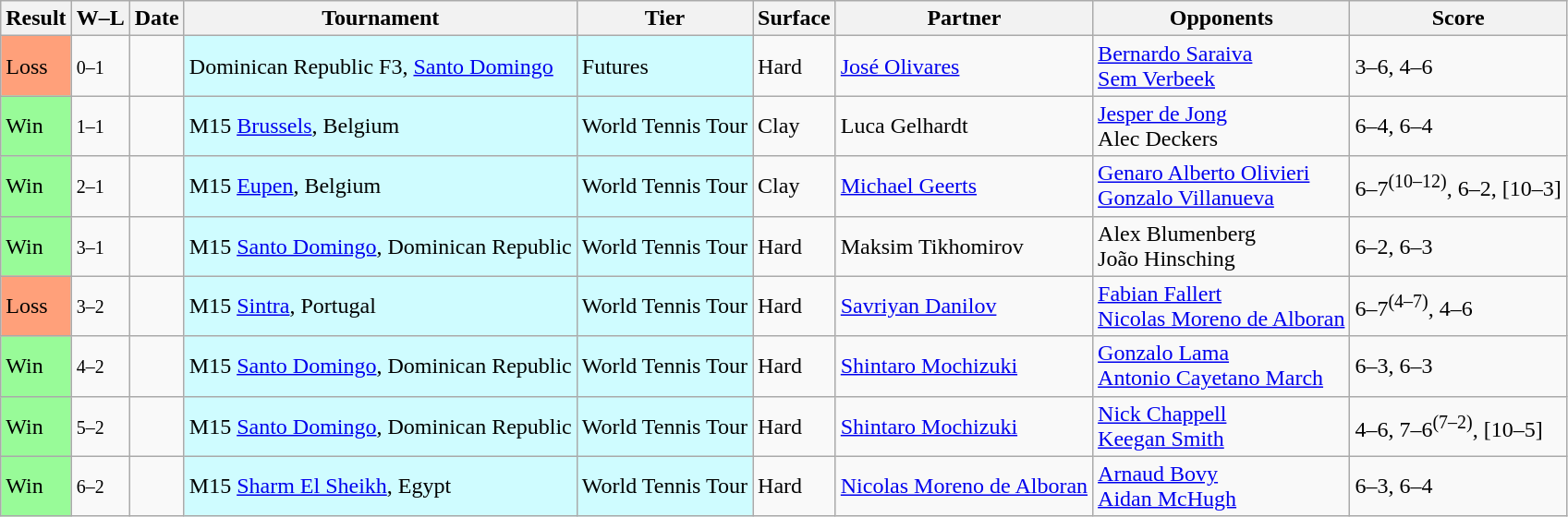<table class="sortable wikitable">
<tr>
<th>Result</th>
<th class="unsortable">W–L</th>
<th>Date</th>
<th>Tournament</th>
<th>Tier</th>
<th>Surface</th>
<th>Partner</th>
<th>Opponents</th>
<th>Score</th>
</tr>
<tr>
<td bgcolor=#FFA07A>Loss</td>
<td><small>0–1</small></td>
<td></td>
<td style="background:#cffcff;">Dominican Republic F3, <a href='#'>Santo Domingo</a></td>
<td style="background:#cffcff;">Futures</td>
<td>Hard</td>
<td> <a href='#'>José Olivares</a></td>
<td> <a href='#'>Bernardo Saraiva</a> <br>  <a href='#'>Sem Verbeek</a></td>
<td>3–6, 4–6</td>
</tr>
<tr>
<td bgcolor=98FB98>Win</td>
<td><small>1–1</small></td>
<td></td>
<td style="background:#cffcff;">M15 <a href='#'>Brussels</a>, Belgium</td>
<td style="background:#cffcff;">World Tennis Tour</td>
<td>Clay</td>
<td> Luca Gelhardt</td>
<td> <a href='#'>Jesper de Jong</a> <br>  Alec Deckers</td>
<td>6–4, 6–4</td>
</tr>
<tr>
<td bgcolor=98FB98>Win</td>
<td><small>2–1</small></td>
<td></td>
<td style="background:#cffcff;">M15 <a href='#'>Eupen</a>, Belgium</td>
<td style="background:#cffcff;">World Tennis Tour</td>
<td>Clay</td>
<td> <a href='#'>Michael Geerts</a></td>
<td> <a href='#'>Genaro Alberto Olivieri</a> <br>  <a href='#'>Gonzalo Villanueva</a></td>
<td>6–7<sup>(10–12)</sup>, 6–2, [10–3]</td>
</tr>
<tr>
<td bgcolor=98FB98>Win</td>
<td><small>3–1</small></td>
<td></td>
<td style="background:#cffcff;">M15 <a href='#'>Santo Domingo</a>, Dominican Republic</td>
<td style="background:#cffcff;">World Tennis Tour</td>
<td>Hard</td>
<td> Maksim Tikhomirov</td>
<td> Alex Blumenberg <br>  João Hinsching</td>
<td>6–2, 6–3</td>
</tr>
<tr>
<td bgcolor=#FFA07A>Loss</td>
<td><small>3–2</small></td>
<td></td>
<td style="background:#cffcff;">M15 <a href='#'>Sintra</a>, Portugal</td>
<td style="background:#cffcff;">World Tennis Tour</td>
<td>Hard</td>
<td> <a href='#'>Savriyan Danilov</a></td>
<td> <a href='#'>Fabian Fallert</a> <br>  <a href='#'>Nicolas Moreno de Alboran</a></td>
<td>6–7<sup>(4–7)</sup>, 4–6</td>
</tr>
<tr>
<td bgcolor=98FB98>Win</td>
<td><small>4–2</small></td>
<td></td>
<td style="background:#cffcff;">M15 <a href='#'>Santo Domingo</a>, Dominican Republic</td>
<td style="background:#cffcff;">World Tennis Tour</td>
<td>Hard</td>
<td> <a href='#'>Shintaro Mochizuki</a></td>
<td> <a href='#'>Gonzalo Lama</a> <br>  <a href='#'>Antonio Cayetano March</a></td>
<td>6–3, 6–3</td>
</tr>
<tr>
<td bgcolor=98FB98>Win</td>
<td><small>5–2</small></td>
<td></td>
<td style="background:#cffcff;">M15 <a href='#'>Santo Domingo</a>, Dominican Republic</td>
<td style="background:#cffcff;">World Tennis Tour</td>
<td>Hard</td>
<td> <a href='#'>Shintaro Mochizuki</a></td>
<td> <a href='#'>Nick Chappell</a> <br>  <a href='#'>Keegan Smith</a></td>
<td>4–6, 7–6<sup>(7–2)</sup>, [10–5]</td>
</tr>
<tr>
<td bgcolor=98FB98>Win</td>
<td><small>6–2</small></td>
<td></td>
<td style="background:#cffcff;">M15 <a href='#'>Sharm El Sheikh</a>, Egypt</td>
<td style="background:#cffcff;">World Tennis Tour</td>
<td>Hard</td>
<td> <a href='#'>Nicolas Moreno de Alboran</a></td>
<td> <a href='#'>Arnaud Bovy</a> <br>  <a href='#'>Aidan McHugh</a></td>
<td>6–3, 6–4</td>
</tr>
</table>
